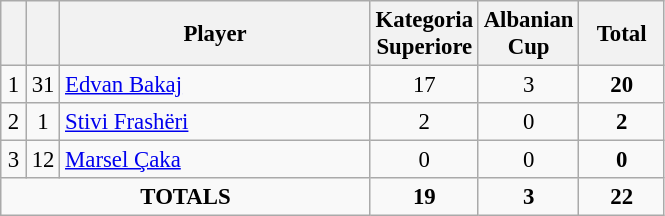<table class="wikitable sortable" style="font-size: 95%; text-align: center;">
<tr>
<th width=10></th>
<th width=10></th>
<th width=200>Player</th>
<th width=50>Kategoria Superiore</th>
<th width=50>Albanian Cup</th>
<th width=50>Total</th>
</tr>
<tr>
<td>1</td>
<td>31</td>
<td align="left"> <a href='#'>Edvan Bakaj</a></td>
<td>17</td>
<td>3</td>
<td><strong>20</strong></td>
</tr>
<tr>
<td>2</td>
<td>1</td>
<td align=left> <a href='#'>Stivi Frashëri</a></td>
<td>2</td>
<td>0</td>
<td><strong>2</strong></td>
</tr>
<tr>
<td>3</td>
<td>12</td>
<td align=left> <a href='#'>Marsel Çaka</a></td>
<td>0</td>
<td>0</td>
<td><strong>0</strong></td>
</tr>
<tr>
<td colspan="3"><strong>TOTALS</strong></td>
<td><strong>19</strong></td>
<td><strong>3</strong></td>
<td><strong>22</strong></td>
</tr>
</table>
